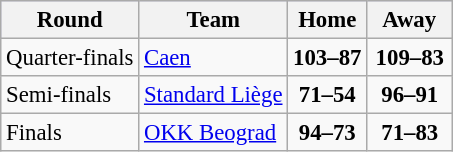<table class="wikitable" style="text-align: left; font-size:95%">
<tr bgcolor="#ccccff">
<th>Round</th>
<th>Team</th>
<th>Home</th>
<th>  Away  </th>
</tr>
<tr>
<td>Quarter-finals</td>
<td> <a href='#'>Caen</a></td>
<td style="text-align:center;"><strong>103–87</strong></td>
<td style="text-align:center;"><strong>109–83</strong></td>
</tr>
<tr>
<td>Semi-finals</td>
<td> <a href='#'>Standard Liège</a></td>
<td style="text-align:center;"><strong>71–54</strong></td>
<td style="text-align:center;"><strong>96–91</strong></td>
</tr>
<tr>
<td>Finals</td>
<td> <a href='#'>OKK Beograd</a></td>
<td style="text-align:center;"><strong>94–73</strong></td>
<td style="text-align:center;"><strong>71–83</strong></td>
</tr>
</table>
